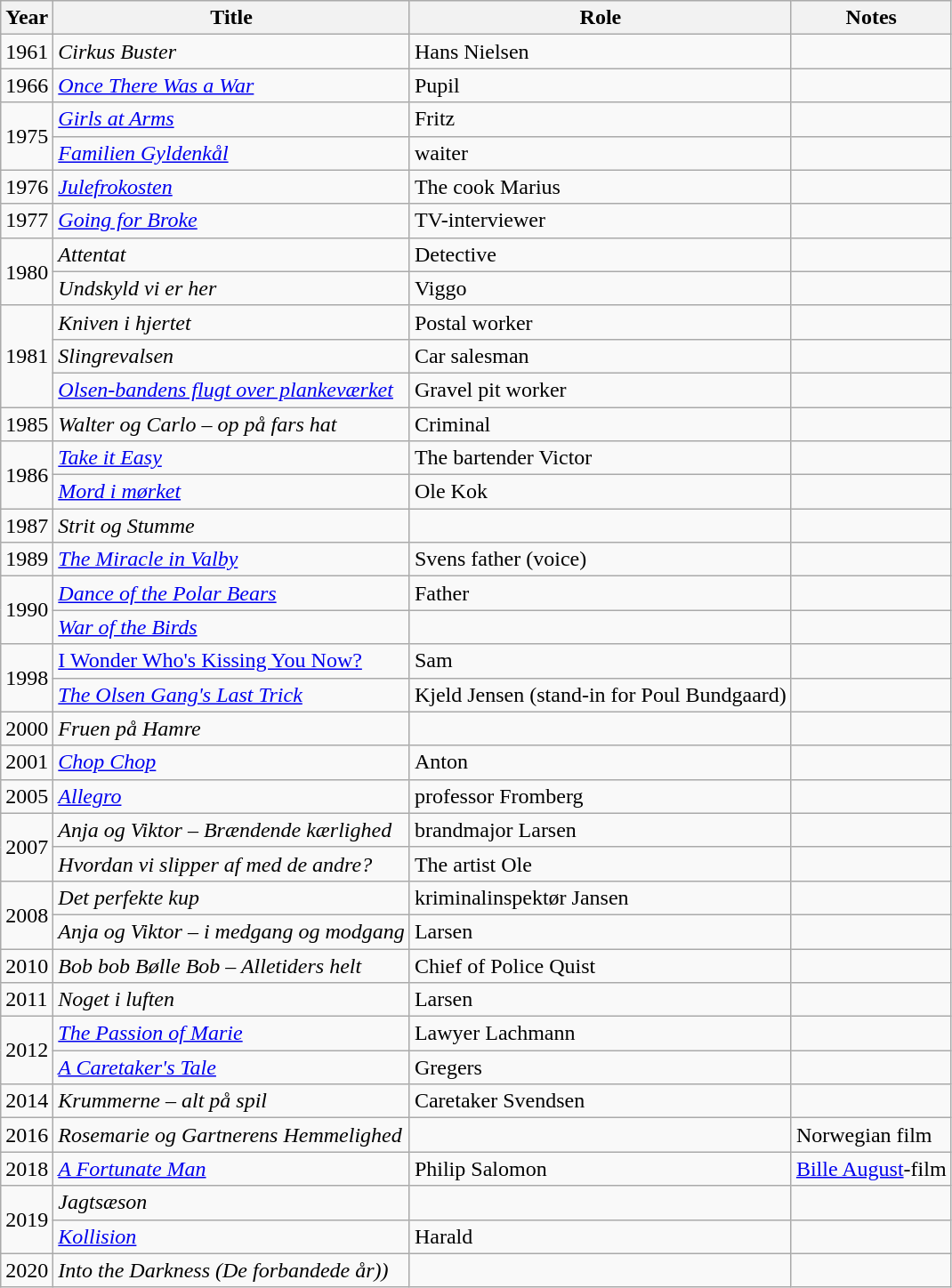<table class="wikitable">
<tr>
<th>Year</th>
<th>Title</th>
<th>Role</th>
<th>Notes</th>
</tr>
<tr>
<td>1961</td>
<td><em>Cirkus Buster</em></td>
<td>Hans Nielsen</td>
<td></td>
</tr>
<tr>
<td>1966</td>
<td><em><a href='#'>Once There Was a War</a></em></td>
<td>Pupil</td>
<td></td>
</tr>
<tr>
<td rowspan="2">1975</td>
<td><em><a href='#'>Girls at Arms</a></em></td>
<td>Fritz</td>
<td></td>
</tr>
<tr>
<td><em><a href='#'>Familien Gyldenkål</a></em></td>
<td>waiter</td>
<td></td>
</tr>
<tr>
<td>1976</td>
<td><em><a href='#'>Julefrokosten</a></em></td>
<td>The cook Marius</td>
<td></td>
</tr>
<tr>
<td>1977</td>
<td><em><a href='#'>Going for Broke</a></em></td>
<td>TV-interviewer</td>
<td></td>
</tr>
<tr>
<td rowspan="2">1980</td>
<td><em>Attentat</em></td>
<td>Detective</td>
<td></td>
</tr>
<tr>
<td><em>Undskyld vi er her</em></td>
<td>Viggo</td>
<td></td>
</tr>
<tr>
<td rowspan="3">1981</td>
<td><em>Kniven i hjertet</em></td>
<td>Postal worker</td>
<td></td>
</tr>
<tr>
<td><em>Slingrevalsen</em></td>
<td>Car salesman</td>
<td></td>
</tr>
<tr>
<td><em><a href='#'>Olsen-bandens flugt over plankeværket</a></em></td>
<td>Gravel pit worker</td>
<td></td>
</tr>
<tr>
<td>1985</td>
<td><em>Walter og Carlo – op på fars hat</em></td>
<td>Criminal</td>
<td></td>
</tr>
<tr>
<td rowspan="2">1986</td>
<td><em><a href='#'>Take it Easy</a></em></td>
<td>The bartender Victor</td>
<td></td>
</tr>
<tr>
<td><em><a href='#'>Mord i mørket</a></em></td>
<td>Ole Kok</td>
<td></td>
</tr>
<tr>
<td>1987</td>
<td><em>Strit og Stumme</em></td>
<td></td>
<td></td>
</tr>
<tr>
<td>1989</td>
<td><em><a href='#'>The Miracle in Valby</a></em></td>
<td>Svens father (voice)</td>
<td></td>
</tr>
<tr>
<td rowspan="2">1990</td>
<td><em><a href='#'>Dance of the Polar Bears</a></em></td>
<td>Father</td>
<td></td>
</tr>
<tr>
<td><em><a href='#'>War of the Birds</a></em></td>
<td></td>
<td></td>
</tr>
<tr>
<td rowspan="2">1998</td>
<td><a href='#'>I Wonder Who's Kissing You Now?</a></td>
<td>Sam</td>
<td></td>
</tr>
<tr>
<td><em><a href='#'>The Olsen Gang's Last Trick</a></em></td>
<td>Kjeld Jensen (stand-in for Poul Bundgaard)</td>
<td></td>
</tr>
<tr>
<td>2000</td>
<td><em>Fruen på Hamre</em></td>
<td></td>
<td></td>
</tr>
<tr>
<td>2001</td>
<td><em><a href='#'>Chop Chop</a></em></td>
<td>Anton</td>
<td></td>
</tr>
<tr>
<td>2005</td>
<td><em><a href='#'>Allegro</a></em></td>
<td>professor Fromberg</td>
<td></td>
</tr>
<tr>
<td rowspan="2">2007</td>
<td><em>Anja og Viktor – Brændende kærlighed</em></td>
<td>brandmajor Larsen</td>
<td></td>
</tr>
<tr>
<td><em>Hvordan vi slipper af med de andre?</em></td>
<td>The artist Ole</td>
<td></td>
</tr>
<tr>
<td rowspan="2">2008</td>
<td><em>Det perfekte kup</em></td>
<td>kriminalinspektør Jansen</td>
<td></td>
</tr>
<tr>
<td><em>Anja og Viktor – i medgang og modgang</em></td>
<td>Larsen</td>
<td></td>
</tr>
<tr>
<td>2010</td>
<td><em>Bob bob Bølle Bob – Alletiders helt</em></td>
<td>Chief of Police Quist</td>
<td></td>
</tr>
<tr>
<td>2011</td>
<td><em>Noget i luften</em></td>
<td>Larsen</td>
<td></td>
</tr>
<tr>
<td rowspan="2">2012</td>
<td><em><a href='#'>The Passion of Marie</a></em></td>
<td>Lawyer Lachmann</td>
<td></td>
</tr>
<tr>
<td><em><a href='#'>A Caretaker's Tale</a></em></td>
<td>Gregers</td>
<td></td>
</tr>
<tr>
<td>2014</td>
<td><em>Krummerne – alt på spil</em></td>
<td>Caretaker Svendsen</td>
<td></td>
</tr>
<tr>
<td>2016</td>
<td><em>Rosemarie og Gartnerens Hemmelighed</em></td>
<td></td>
<td>Norwegian film</td>
</tr>
<tr>
<td>2018</td>
<td><em><a href='#'>A Fortunate Man</a></em></td>
<td>Philip Salomon</td>
<td><a href='#'>Bille August</a>-film</td>
</tr>
<tr>
<td rowspan="2">2019</td>
<td><em>Jagtsæson</em></td>
<td></td>
<td></td>
</tr>
<tr>
<td><em><a href='#'>Kollision</a></em></td>
<td>Harald</td>
<td></td>
</tr>
<tr>
<td>2020</td>
<td><em>Into the Darkness (De forbandede år))</em></td>
<td></td>
<td></td>
</tr>
</table>
